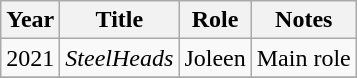<table class="wikitable sortable">
<tr>
<th>Year</th>
<th>Title</th>
<th>Role</th>
<th class="unsortable">Notes</th>
</tr>
<tr>
<td>2021</td>
<td><em>SteelHeads</em></td>
<td>Joleen</td>
<td>Main role</td>
</tr>
<tr>
</tr>
</table>
